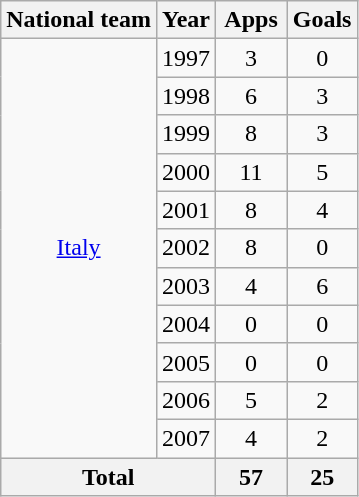<table class="wikitable" style="text-align:center">
<tr>
<th>National team</th>
<th>Year</th>
<th width="40">Apps</th>
<th width="40">Goals</th>
</tr>
<tr>
<td rowspan="11"><a href='#'>Italy</a></td>
<td>1997</td>
<td>3</td>
<td>0</td>
</tr>
<tr>
<td>1998</td>
<td>6</td>
<td>3</td>
</tr>
<tr>
<td>1999</td>
<td>8</td>
<td>3</td>
</tr>
<tr>
<td>2000</td>
<td>11</td>
<td>5</td>
</tr>
<tr>
<td>2001</td>
<td>8</td>
<td>4</td>
</tr>
<tr>
<td>2002</td>
<td>8</td>
<td>0</td>
</tr>
<tr>
<td>2003</td>
<td>4</td>
<td>6</td>
</tr>
<tr>
<td>2004</td>
<td>0</td>
<td>0</td>
</tr>
<tr>
<td>2005</td>
<td>0</td>
<td>0</td>
</tr>
<tr>
<td>2006</td>
<td>5</td>
<td>2</td>
</tr>
<tr>
<td>2007</td>
<td>4</td>
<td>2</td>
</tr>
<tr>
<th colspan="2">Total</th>
<th>57</th>
<th>25</th>
</tr>
</table>
